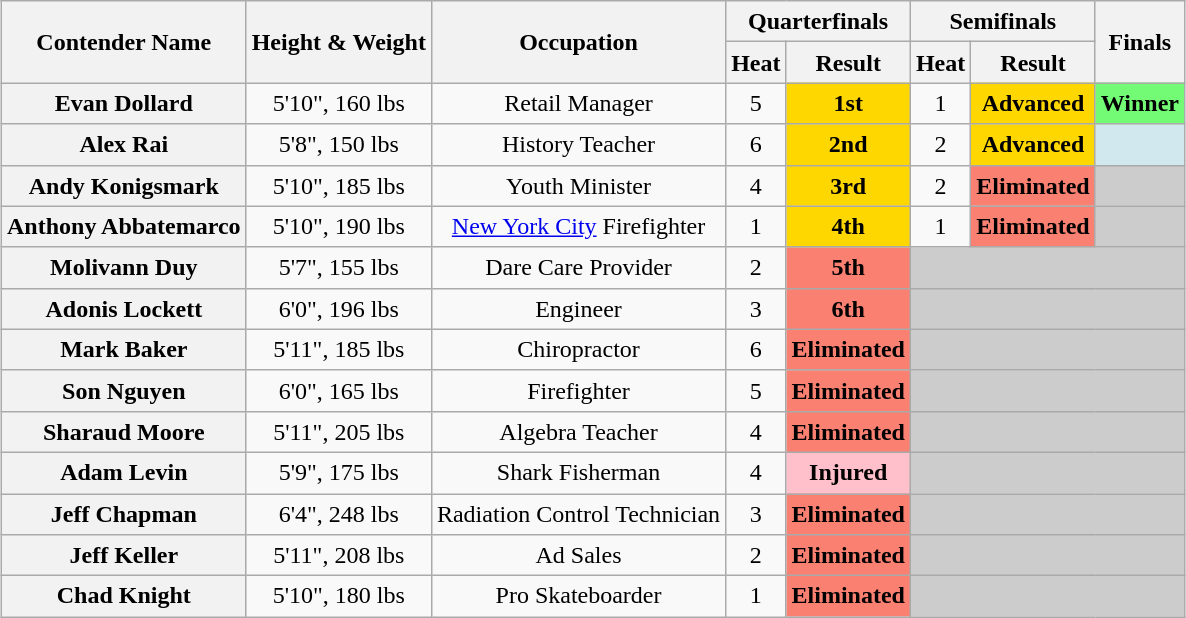<table class="wikitable sortable" style="text-align:center; line-height:20px; width:auto; margin:auto;" >
<tr>
<th scope="col" rowspan=2>Contender Name</th>
<th scope="col" rowspan=2>Height & Weight</th>
<th scope="col" rowspan=2>Occupation</th>
<th colspan=2>Quarterfinals</th>
<th colspan=2>Semifinals</th>
<th rowspan=2>Finals</th>
</tr>
<tr>
<th scope="col">Heat</th>
<th scope="col">Result</th>
<th scope="col">Heat</th>
<th scope="col">Result</th>
</tr>
<tr>
<th>Evan Dollard</th>
<td>5'10", 160 lbs</td>
<td>Retail Manager</td>
<td>5</td>
<td style="background:gold"><strong>1st</strong></td>
<td>1</td>
<td style="background:gold"><strong>Advanced</strong></td>
<td style="background:#73FB76"><strong>Winner</strong></td>
</tr>
<tr>
<th>Alex Rai</th>
<td>5'8", 150 lbs</td>
<td>History Teacher</td>
<td>6</td>
<td style="background:gold"><strong>2nd</strong></td>
<td>2</td>
<td style="background:gold"><strong>Advanced</strong></td>
<td style="background:#D1E8EF"><strong></strong></td>
</tr>
<tr>
<th>Andy Konigsmark</th>
<td>5'10", 185 lbs</td>
<td>Youth Minister</td>
<td>4</td>
<td style="background:gold"><strong>3rd</strong></td>
<td>2</td>
<td style="background:salmon"><strong>Eliminated</strong></td>
<td colspan=1 style="background:#ccc"></td>
</tr>
<tr>
<th>Anthony Abbatemarco</th>
<td>5'10", 190 lbs</td>
<td><a href='#'>New York City</a> Firefighter</td>
<td>1</td>
<td style="background:gold"><strong>4th</strong></td>
<td>1</td>
<td style="background:salmon"><strong>Eliminated</strong></td>
<td colspan=1 style="background:#ccc"></td>
</tr>
<tr>
<th>Molivann Duy</th>
<td>5'7", 155 lbs</td>
<td>Dare Care Provider</td>
<td>2</td>
<td style="background:salmon"><strong>5th</strong></td>
<td colspan=3 style="background:#ccc"></td>
</tr>
<tr>
<th>Adonis Lockett</th>
<td>6'0", 196 lbs</td>
<td>Engineer</td>
<td>3</td>
<td style="background:salmon"><strong>6th</strong></td>
<td colspan=3 style="background:#ccc"></td>
</tr>
<tr>
<th>Mark Baker</th>
<td>5'11", 185 lbs</td>
<td>Chiropractor</td>
<td>6</td>
<td style="background:salmon"><strong>Eliminated</strong></td>
<td colspan=3 style="background:#ccc"></td>
</tr>
<tr>
<th>Son Nguyen</th>
<td>6'0", 165 lbs</td>
<td>Firefighter</td>
<td>5</td>
<td style="background:salmon"><strong>Eliminated</strong></td>
<td colspan=3 style="background:#ccc"></td>
</tr>
<tr>
<th>Sharaud Moore</th>
<td>5'11", 205 lbs</td>
<td>Algebra Teacher</td>
<td>4</td>
<td style="background:salmon"><strong>Eliminated</strong></td>
<td colspan=3 style="background:#ccc"></td>
</tr>
<tr>
<th>Adam Levin</th>
<td>5'9", 175 lbs</td>
<td>Shark Fisherman</td>
<td>4</td>
<td style="background:pink;"><strong>Injured</strong></td>
<td colspan=3 style="background:#ccc"></td>
</tr>
<tr>
<th>Jeff Chapman</th>
<td>6'4", 248 lbs</td>
<td>Radiation Control Technician</td>
<td>3</td>
<td style="background:salmon"><strong>Eliminated</strong></td>
<td colspan=3 style="background:#ccc"></td>
</tr>
<tr>
<th>Jeff Keller</th>
<td>5'11", 208 lbs</td>
<td>Ad Sales</td>
<td>2</td>
<td style="background:salmon"><strong>Eliminated</strong></td>
<td colspan=3 style="background:#ccc"></td>
</tr>
<tr>
<th>Chad Knight</th>
<td>5'10", 180 lbs</td>
<td>Pro Skateboarder</td>
<td>1</td>
<td style="background:salmon"><strong>Eliminated</strong></td>
<td colspan=3 style="background:#ccc"></td>
</tr>
</table>
